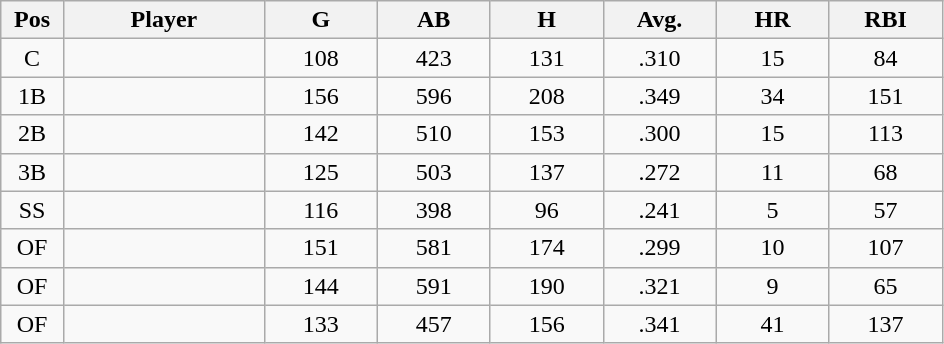<table class="wikitable sortable">
<tr>
<th bgcolor="#DDDDFF" width="5%">Pos</th>
<th bgcolor="#DDDDFF" width="16%">Player</th>
<th bgcolor="#DDDDFF" width="9%">G</th>
<th bgcolor="#DDDDFF" width="9%">AB</th>
<th bgcolor="#DDDDFF" width="9%">H</th>
<th bgcolor="#DDDDFF" width="9%">Avg.</th>
<th bgcolor="#DDDDFF" width="9%">HR</th>
<th bgcolor="#DDDDFF" width="9%">RBI</th>
</tr>
<tr align="center">
<td>C</td>
<td></td>
<td>108</td>
<td>423</td>
<td>131</td>
<td>.310</td>
<td>15</td>
<td>84</td>
</tr>
<tr align="center">
<td>1B</td>
<td></td>
<td>156</td>
<td>596</td>
<td>208</td>
<td>.349</td>
<td>34</td>
<td>151</td>
</tr>
<tr align="center">
<td>2B</td>
<td></td>
<td>142</td>
<td>510</td>
<td>153</td>
<td>.300</td>
<td>15</td>
<td>113</td>
</tr>
<tr align="center">
<td>3B</td>
<td></td>
<td>125</td>
<td>503</td>
<td>137</td>
<td>.272</td>
<td>11</td>
<td>68</td>
</tr>
<tr align="center">
<td>SS</td>
<td></td>
<td>116</td>
<td>398</td>
<td>96</td>
<td>.241</td>
<td>5</td>
<td>57</td>
</tr>
<tr align="center">
<td>OF</td>
<td></td>
<td>151</td>
<td>581</td>
<td>174</td>
<td>.299</td>
<td>10</td>
<td>107</td>
</tr>
<tr align="center">
<td>OF</td>
<td></td>
<td>144</td>
<td>591</td>
<td>190</td>
<td>.321</td>
<td>9</td>
<td>65</td>
</tr>
<tr align="center">
<td>OF</td>
<td></td>
<td>133</td>
<td>457</td>
<td>156</td>
<td>.341</td>
<td>41</td>
<td>137</td>
</tr>
</table>
